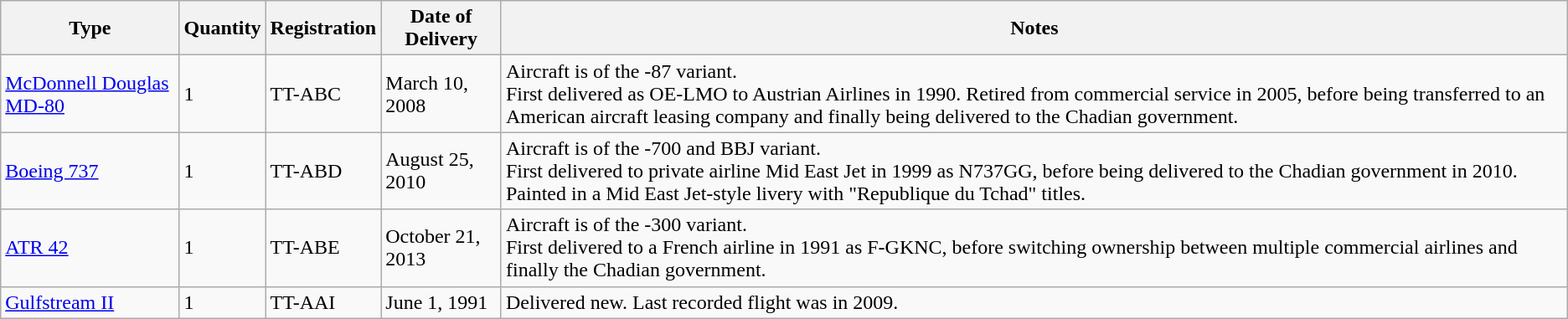<table class="wikitable">
<tr>
<th>Type</th>
<th>Quantity</th>
<th>Registration</th>
<th>Date of Delivery</th>
<th>Notes</th>
</tr>
<tr>
<td><a href='#'>McDonnell Douglas MD-80</a></td>
<td>1</td>
<td>TT-ABC</td>
<td>March 10, 2008</td>
<td>Aircraft is of the -87 variant.<br>First delivered as OE-LMO to Austrian Airlines in 1990. Retired from commercial service in 2005, before being transferred to an American aircraft leasing company and finally being delivered to the Chadian government.</td>
</tr>
<tr>
<td><a href='#'>Boeing 737</a></td>
<td>1</td>
<td>TT-ABD</td>
<td>August 25, 2010</td>
<td>Aircraft is of the -700 and BBJ variant.<br>First delivered to private airline Mid East Jet in 1999 as N737GG, before being delivered to the Chadian government in 2010. Painted in a Mid East Jet-style livery with "Republique du Tchad" titles.</td>
</tr>
<tr>
<td><a href='#'>ATR 42</a></td>
<td>1</td>
<td>TT-ABE</td>
<td>October 21, 2013</td>
<td>Aircraft is of the -300 variant.<br>First delivered to a French airline in 1991 as F-GKNC, before switching ownership between multiple commercial airlines and finally the Chadian government.</td>
</tr>
<tr>
<td><a href='#'>Gulfstream II</a></td>
<td>1</td>
<td>TT-AAI</td>
<td>June 1, 1991</td>
<td>Delivered new. Last recorded flight was in 2009.</td>
</tr>
</table>
